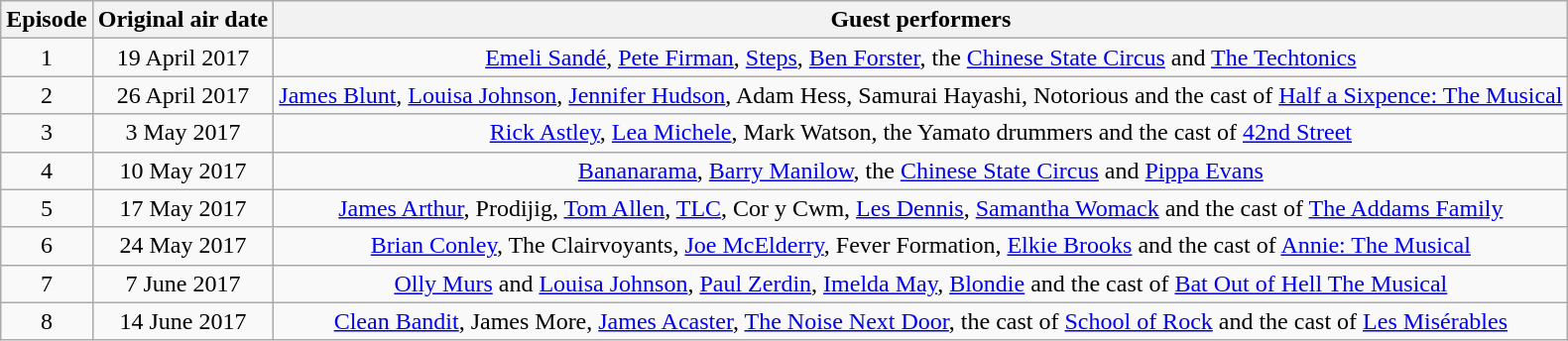<table class="wikitable" style="text-align:center;">
<tr>
<th>Episode</th>
<th>Original air date</th>
<th>Guest performers</th>
</tr>
<tr>
<td>1</td>
<td>19 April 2017</td>
<td><a href='#'>Emeli Sandé</a>, <a href='#'>Pete Firman</a>, <a href='#'>Steps</a>, <a href='#'>Ben Forster</a>, the <a href='#'>Chinese State Circus</a> and <a href='#'>The Techtonics</a></td>
</tr>
<tr>
<td>2</td>
<td>26 April 2017</td>
<td><a href='#'>James Blunt</a>, <a href='#'>Louisa Johnson</a>, <a href='#'>Jennifer Hudson</a>, Adam Hess, Samurai Hayashi, Notorious and the cast of <a href='#'>Half a Sixpence: The Musical</a></td>
</tr>
<tr>
<td>3</td>
<td>3 May 2017</td>
<td><a href='#'>Rick Astley</a>, <a href='#'>Lea Michele</a>, Mark Watson, the Yamato drummers and the cast of <a href='#'>42nd Street</a></td>
</tr>
<tr>
<td>4</td>
<td>10 May 2017</td>
<td><a href='#'>Bananarama</a>, <a href='#'>Barry Manilow</a>, the <a href='#'>Chinese State Circus</a> and <a href='#'>Pippa Evans</a></td>
</tr>
<tr>
<td>5</td>
<td>17 May 2017</td>
<td><a href='#'>James Arthur</a>, Prodijig, <a href='#'>Tom Allen</a>, <a href='#'>TLC</a>, Cor y Cwm, <a href='#'>Les Dennis</a>, <a href='#'>Samantha Womack</a> and the cast of <a href='#'>The Addams Family</a></td>
</tr>
<tr>
<td>6</td>
<td>24 May 2017</td>
<td><a href='#'>Brian Conley</a>, The Clairvoyants, <a href='#'>Joe McElderry</a>, Fever Formation, <a href='#'>Elkie Brooks</a> and the cast of <a href='#'>Annie: The Musical</a></td>
</tr>
<tr>
<td>7</td>
<td>7 June 2017</td>
<td><a href='#'>Olly Murs</a> and <a href='#'>Louisa Johnson</a>, <a href='#'>Paul Zerdin</a>, <a href='#'>Imelda May</a>, <a href='#'>Blondie</a> and the cast of <a href='#'>Bat Out of Hell The Musical</a></td>
</tr>
<tr>
<td>8</td>
<td>14 June 2017</td>
<td><a href='#'>Clean Bandit</a>, James More, <a href='#'>James Acaster</a>, <a href='#'>The Noise Next Door</a>, the cast of <a href='#'>School of Rock</a> and the cast of <a href='#'>Les Misérables</a></td>
</tr>
</table>
